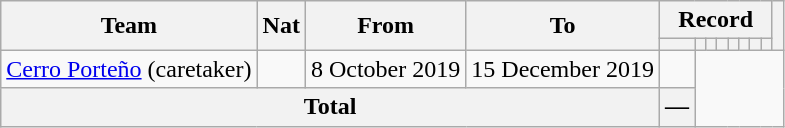<table class="wikitable" style="text-align: center">
<tr>
<th rowspan="2">Team</th>
<th rowspan="2">Nat</th>
<th rowspan="2">From</th>
<th rowspan="2">To</th>
<th colspan="8">Record</th>
<th rowspan=2></th>
</tr>
<tr>
<th></th>
<th></th>
<th></th>
<th></th>
<th></th>
<th></th>
<th></th>
<th></th>
</tr>
<tr>
<td align=left><a href='#'>Cerro Porteño</a> (caretaker)</td>
<td></td>
<td align=left>8 October 2019</td>
<td align=left>15 December 2019<br></td>
<td></td>
</tr>
<tr align=center>
<th colspan="4">Total<br></th>
<th>—</th>
</tr>
</table>
